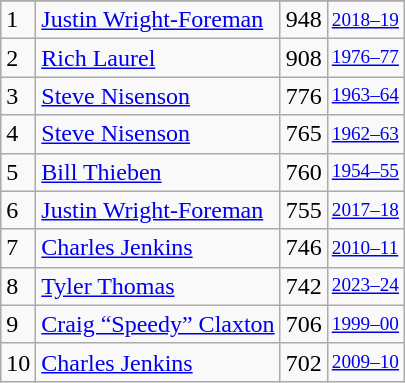<table class="wikitable">
<tr>
</tr>
<tr>
<td>1</td>
<td><a href='#'>Justin Wright-Foreman</a></td>
<td>948</td>
<td style="font-size:80%;"><a href='#'>2018–19</a></td>
</tr>
<tr>
<td>2</td>
<td><a href='#'>Rich Laurel</a></td>
<td>908</td>
<td style="font-size:80%;"><a href='#'>1976–77</a></td>
</tr>
<tr>
<td>3</td>
<td><a href='#'>Steve Nisenson</a></td>
<td>776</td>
<td style="font-size:80%;"><a href='#'>1963–64</a></td>
</tr>
<tr>
<td>4</td>
<td><a href='#'>Steve Nisenson</a></td>
<td>765</td>
<td style="font-size:80%;"><a href='#'>1962–63</a></td>
</tr>
<tr>
<td>5</td>
<td><a href='#'>Bill Thieben</a></td>
<td>760</td>
<td style="font-size:80%;"><a href='#'>1954–55</a></td>
</tr>
<tr>
<td>6</td>
<td><a href='#'>Justin Wright-Foreman</a></td>
<td>755</td>
<td style="font-size:80%;"><a href='#'>2017–18</a></td>
</tr>
<tr>
<td>7</td>
<td><a href='#'>Charles Jenkins</a></td>
<td>746</td>
<td style="font-size:80%;"><a href='#'>2010–11</a></td>
</tr>
<tr>
<td>8</td>
<td><a href='#'>Tyler Thomas</a></td>
<td>742</td>
<td style="font-size:80%;"><a href='#'>2023–24</a></td>
</tr>
<tr>
<td>9</td>
<td><a href='#'>Craig “Speedy” Claxton</a></td>
<td>706</td>
<td style="font-size:80%;"><a href='#'>1999–00</a></td>
</tr>
<tr>
<td>10</td>
<td><a href='#'>Charles Jenkins</a></td>
<td>702</td>
<td style="font-size:80%;"><a href='#'>2009–10</a></td>
</tr>
</table>
